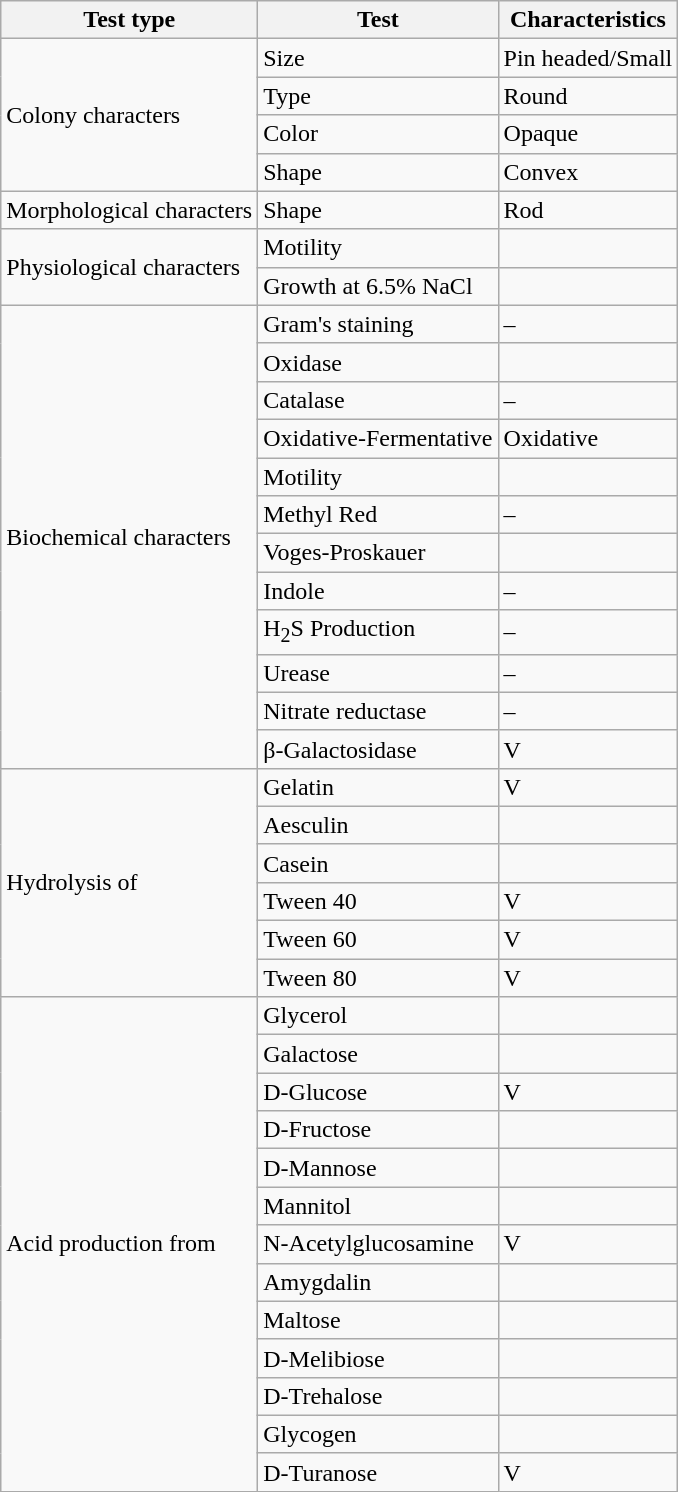<table class="wikitable">
<tr>
<th>Test type</th>
<th>Test</th>
<th>Characteristics</th>
</tr>
<tr>
<td rowspan="4">Colony  characters</td>
<td>Size</td>
<td>Pin  headed/Small</td>
</tr>
<tr>
<td>Type</td>
<td>Round</td>
</tr>
<tr>
<td>Color</td>
<td>Opaque</td>
</tr>
<tr>
<td>Shape</td>
<td>Convex</td>
</tr>
<tr>
<td>Morphological  characters</td>
<td>Shape</td>
<td>Rod</td>
</tr>
<tr>
<td rowspan="2">Physiological  characters</td>
<td>Motility</td>
<td></td>
</tr>
<tr>
<td>Growth  at 6.5% NaCl</td>
<td></td>
</tr>
<tr>
<td rowspan="12">Biochemical  characters</td>
<td>Gram's staining</td>
<td>–</td>
</tr>
<tr>
<td>Oxidase</td>
<td></td>
</tr>
<tr>
<td>Catalase</td>
<td>–</td>
</tr>
<tr>
<td>Oxidative-Fermentative</td>
<td>Oxidative</td>
</tr>
<tr>
<td>Motility</td>
<td></td>
</tr>
<tr>
<td>Methyl Red</td>
<td>–</td>
</tr>
<tr>
<td>Voges-Proskauer</td>
<td></td>
</tr>
<tr>
<td>Indole</td>
<td>–</td>
</tr>
<tr>
<td>H<sub>2</sub>S Production</td>
<td>–</td>
</tr>
<tr>
<td>Urease</td>
<td>–</td>
</tr>
<tr>
<td>Nitrate reductase</td>
<td>–</td>
</tr>
<tr>
<td>β-Galactosidase</td>
<td>V</td>
</tr>
<tr>
<td rowspan="6">Hydrolysis  of</td>
<td>Gelatin</td>
<td>V</td>
</tr>
<tr>
<td>Aesculin</td>
<td></td>
</tr>
<tr>
<td>Casein</td>
<td></td>
</tr>
<tr>
<td>Tween 40</td>
<td>V</td>
</tr>
<tr>
<td>Tween 60</td>
<td>V</td>
</tr>
<tr>
<td>Tween 80</td>
<td>V</td>
</tr>
<tr>
<td rowspan="13">Acid  production from</td>
<td>Glycerol</td>
<td></td>
</tr>
<tr>
<td>Galactose</td>
<td></td>
</tr>
<tr>
<td>D-Glucose</td>
<td>V</td>
</tr>
<tr>
<td>D-Fructose</td>
<td></td>
</tr>
<tr>
<td>D-Mannose</td>
<td></td>
</tr>
<tr>
<td>Mannitol</td>
<td></td>
</tr>
<tr>
<td>N-Acetylglucosamine</td>
<td>V</td>
</tr>
<tr>
<td>Amygdalin</td>
<td></td>
</tr>
<tr>
<td>Maltose</td>
<td></td>
</tr>
<tr>
<td>D-Melibiose</td>
<td></td>
</tr>
<tr>
<td>D-Trehalose</td>
<td></td>
</tr>
<tr>
<td>Glycogen</td>
<td></td>
</tr>
<tr>
<td>D-Turanose</td>
<td>V</td>
</tr>
</table>
